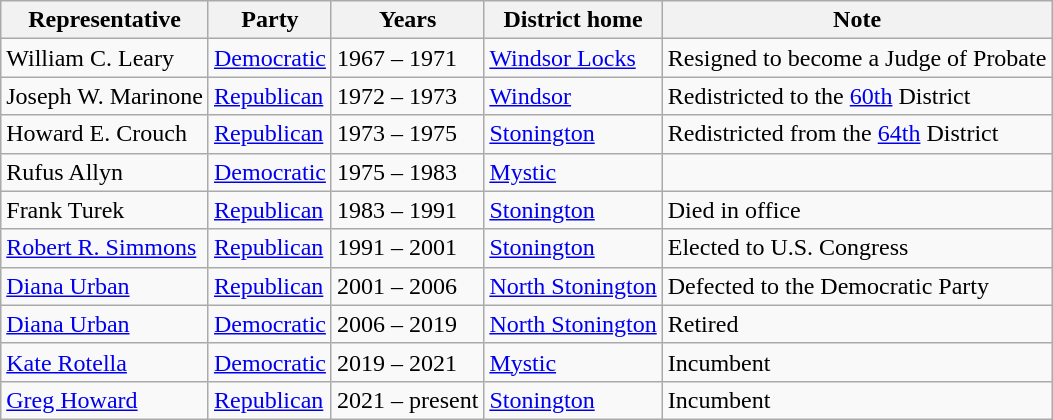<table class=wikitable>
<tr valign=bottom>
<th>Representative</th>
<th>Party</th>
<th>Years</th>
<th>District home</th>
<th>Note</th>
</tr>
<tr>
<td>William C. Leary</td>
<td><a href='#'>Democratic</a></td>
<td>1967 – 1971</td>
<td><a href='#'>Windsor Locks</a></td>
<td>Resigned to become a Judge of Probate</td>
</tr>
<tr>
<td>Joseph W. Marinone</td>
<td><a href='#'>Republican</a></td>
<td>1972 – 1973</td>
<td><a href='#'>Windsor</a></td>
<td>Redistricted to the <a href='#'>60th</a> District</td>
</tr>
<tr>
<td>Howard E. Crouch</td>
<td><a href='#'>Republican</a></td>
<td>1973 – 1975</td>
<td><a href='#'>Stonington</a></td>
<td>Redistricted from the <a href='#'>64th</a> District</td>
</tr>
<tr>
<td>Rufus Allyn</td>
<td><a href='#'>Democratic</a></td>
<td>1975 – 1983</td>
<td><a href='#'>Mystic</a></td>
<td></td>
</tr>
<tr>
<td>Frank Turek</td>
<td><a href='#'>Republican</a></td>
<td>1983 – 1991</td>
<td><a href='#'>Stonington</a></td>
<td>Died in office</td>
</tr>
<tr>
<td><a href='#'>Robert R. Simmons</a></td>
<td><a href='#'>Republican</a></td>
<td>1991 – 2001</td>
<td><a href='#'>Stonington</a></td>
<td>Elected to U.S. Congress</td>
</tr>
<tr>
<td><a href='#'>Diana Urban</a></td>
<td><a href='#'>Republican</a></td>
<td>2001 – 2006</td>
<td><a href='#'>North Stonington</a></td>
<td>Defected to the Democratic Party</td>
</tr>
<tr>
<td><a href='#'>Diana Urban</a></td>
<td><a href='#'>Democratic</a></td>
<td>2006 – 2019</td>
<td><a href='#'>North Stonington</a></td>
<td>Retired</td>
</tr>
<tr>
<td><a href='#'>Kate Rotella</a></td>
<td><a href='#'>Democratic</a></td>
<td>2019 – 2021</td>
<td><a href='#'>Mystic</a></td>
<td>Incumbent</td>
</tr>
<tr>
<td><a href='#'>Greg Howard</a></td>
<td><a href='#'>Republican</a></td>
<td>2021 – present</td>
<td><a href='#'>Stonington</a></td>
<td>Incumbent</td>
</tr>
</table>
